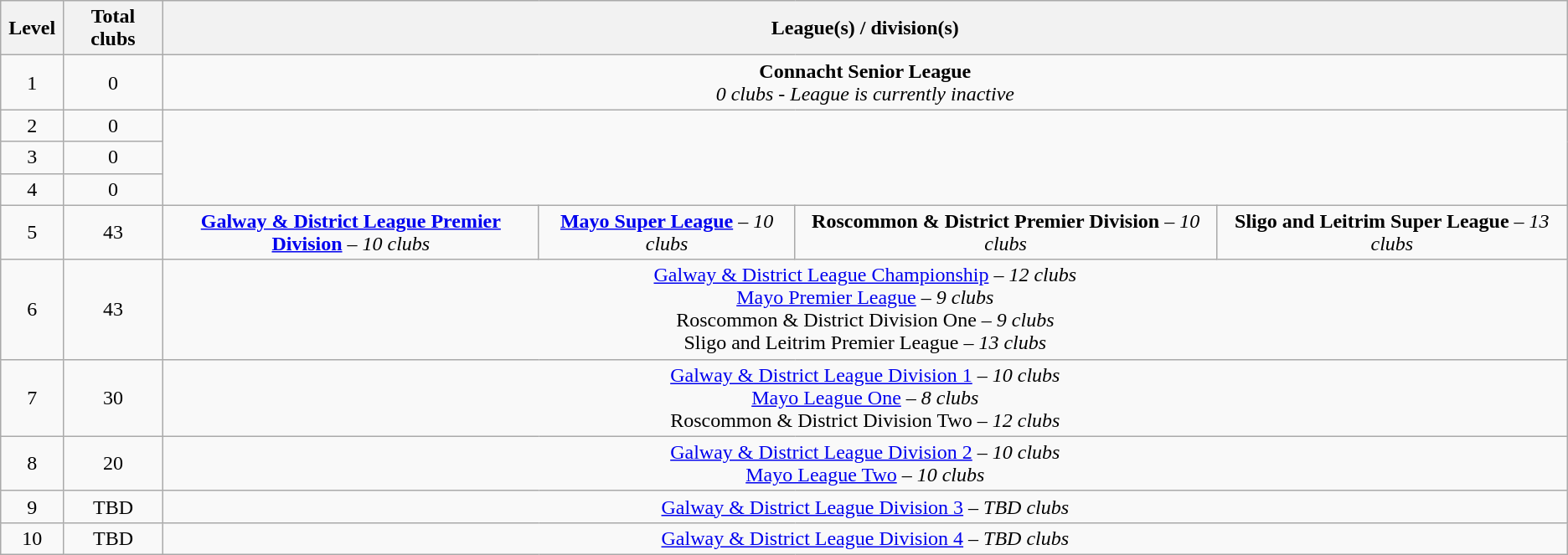<table class="wikitable" style="text-align: center;">
<tr>
<th colspan="1">Level</th>
<th>Total clubs</th>
<th colspan="4">League(s) / division(s)</th>
</tr>
<tr>
<td colspan="1" width="4%">1</td>
<td>0</td>
<td colspan="4" width="24%"><strong>Connacht Senior League</strong><br><em>0 clubs - League is currently inactive</em></td>
</tr>
<tr>
<td>2</td>
<td>0</td>
<td colspan="4" rowspan="3"></td>
</tr>
<tr>
<td>3</td>
<td>0</td>
</tr>
<tr>
<td>4</td>
<td>0</td>
</tr>
<tr>
<td>5</td>
<td>43</td>
<td width="24%"><strong><a href='#'>Galway & District League Premier Division</a></strong> <em>– 10 clubs</em></td>
<td><strong><a href='#'>Mayo Super League</a></strong> <em>– 10 clubs</em></td>
<td><strong>Roscommon & District Premier Division</strong> <em>– 10 clubs</em></td>
<td><strong>Sligo and Leitrim Super League</strong> <em>– 13 clubs</em></td>
</tr>
<tr>
<td>6</td>
<td>43</td>
<td colspan="4"><a href='#'>Galway & District League Championship</a> <em>– 12 clubs</em><br><a href='#'>Mayo Premier League</a> <em>– 9 clubs</em><br> Roscommon & District Division One <em>– 9 clubs</em><br> Sligo and Leitrim Premier League <em>– 13 clubs</em></td>
</tr>
<tr>
<td>7</td>
<td>30</td>
<td colspan="4"><a href='#'>Galway & District League Division 1</a> <em>– 10 clubs</em><br><a href='#'>Mayo League One</a> <em>– 8 clubs</em><br> Roscommon & District Division Two <em>– 12 clubs</em></td>
</tr>
<tr>
<td>8</td>
<td>20</td>
<td colspan="4"><a href='#'>Galway & District League Division 2</a> <em>– 10 clubs</em><br><a href='#'>Mayo League Two</a> <em>– 10 clubs</em></td>
</tr>
<tr>
<td>9</td>
<td>TBD</td>
<td colspan="4"><a href='#'>Galway & District League Division 3</a> <em>– TBD clubs</em></td>
</tr>
<tr>
<td>10</td>
<td>TBD</td>
<td colspan="4"><a href='#'>Galway & District League Division 4</a> <em>– TBD clubs</em></td>
</tr>
</table>
